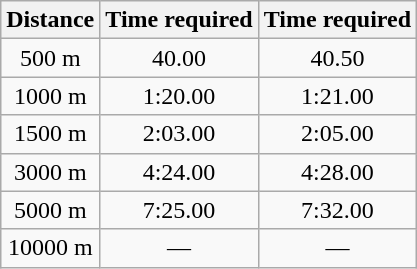<table class="wikitable" border="1" style="text-align:center">
<tr>
<th>Distance</th>
<th>Time required </th>
<th>Time required </th>
</tr>
<tr>
<td>500 m</td>
<td>40.00</td>
<td>40.50</td>
</tr>
<tr>
<td>1000 m</td>
<td>1:20.00</td>
<td>1:21.00</td>
</tr>
<tr>
<td>1500 m</td>
<td>2:03.00</td>
<td>2:05.00</td>
</tr>
<tr>
<td>3000 m</td>
<td>4:24.00</td>
<td>4:28.00</td>
</tr>
<tr>
<td>5000 m</td>
<td>7:25.00 </td>
<td>7:32.00 </td>
</tr>
<tr>
<td>10000 m</td>
<td>—</td>
<td>—</td>
</tr>
</table>
